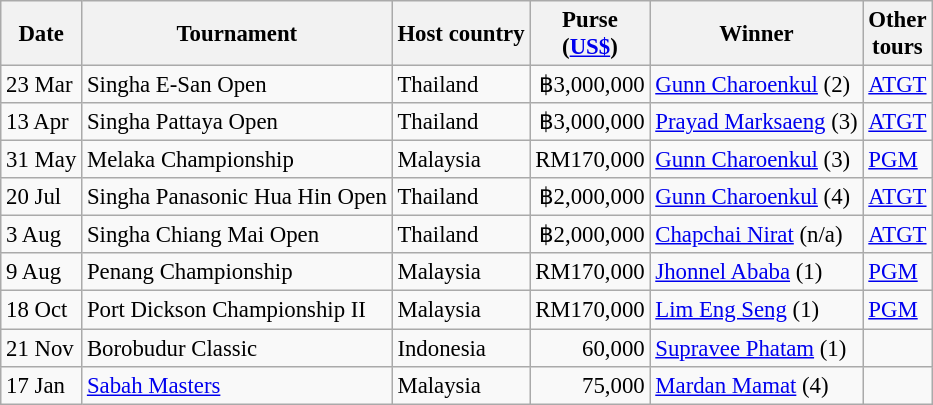<table class="wikitable" style="font-size:95%">
<tr>
<th>Date</th>
<th>Tournament</th>
<th>Host country</th>
<th>Purse<br>(<a href='#'>US$</a>)</th>
<th>Winner</th>
<th>Other<br>tours</th>
</tr>
<tr>
<td>23 Mar</td>
<td>Singha E-San Open</td>
<td>Thailand</td>
<td align=right>฿3,000,000</td>
<td> <a href='#'>Gunn Charoenkul</a> (2)</td>
<td><a href='#'>ATGT</a></td>
</tr>
<tr>
<td>13 Apr</td>
<td>Singha Pattaya Open</td>
<td>Thailand</td>
<td align=right>฿3,000,000</td>
<td> <a href='#'>Prayad Marksaeng</a> (3)</td>
<td><a href='#'>ATGT</a></td>
</tr>
<tr>
<td>31 May</td>
<td>Melaka Championship</td>
<td>Malaysia</td>
<td align=right>RM170,000</td>
<td> <a href='#'>Gunn Charoenkul</a> (3)</td>
<td><a href='#'>PGM</a></td>
</tr>
<tr>
<td>20 Jul</td>
<td>Singha Panasonic Hua Hin Open</td>
<td>Thailand</td>
<td align=right>฿2,000,000</td>
<td> <a href='#'>Gunn Charoenkul</a> (4)</td>
<td><a href='#'>ATGT</a></td>
</tr>
<tr>
<td>3 Aug</td>
<td>Singha Chiang Mai Open</td>
<td>Thailand</td>
<td align=right>฿2,000,000</td>
<td> <a href='#'>Chapchai Nirat</a> (n/a)</td>
<td><a href='#'>ATGT</a></td>
</tr>
<tr>
<td>9 Aug</td>
<td>Penang Championship</td>
<td>Malaysia</td>
<td align=right>RM170,000</td>
<td> <a href='#'>Jhonnel Ababa</a> (1)</td>
<td><a href='#'>PGM</a></td>
</tr>
<tr>
<td>18 Oct</td>
<td>Port Dickson Championship II</td>
<td>Malaysia</td>
<td align=right>RM170,000</td>
<td> <a href='#'>Lim Eng Seng</a> (1)</td>
<td><a href='#'>PGM</a></td>
</tr>
<tr>
<td>21 Nov</td>
<td>Borobudur Classic</td>
<td>Indonesia</td>
<td align=right>60,000</td>
<td> <a href='#'>Supravee Phatam</a> (1)</td>
<td></td>
</tr>
<tr>
<td>17 Jan</td>
<td><a href='#'>Sabah Masters</a></td>
<td>Malaysia</td>
<td align=right>75,000</td>
<td> <a href='#'>Mardan Mamat</a> (4)</td>
<td></td>
</tr>
</table>
